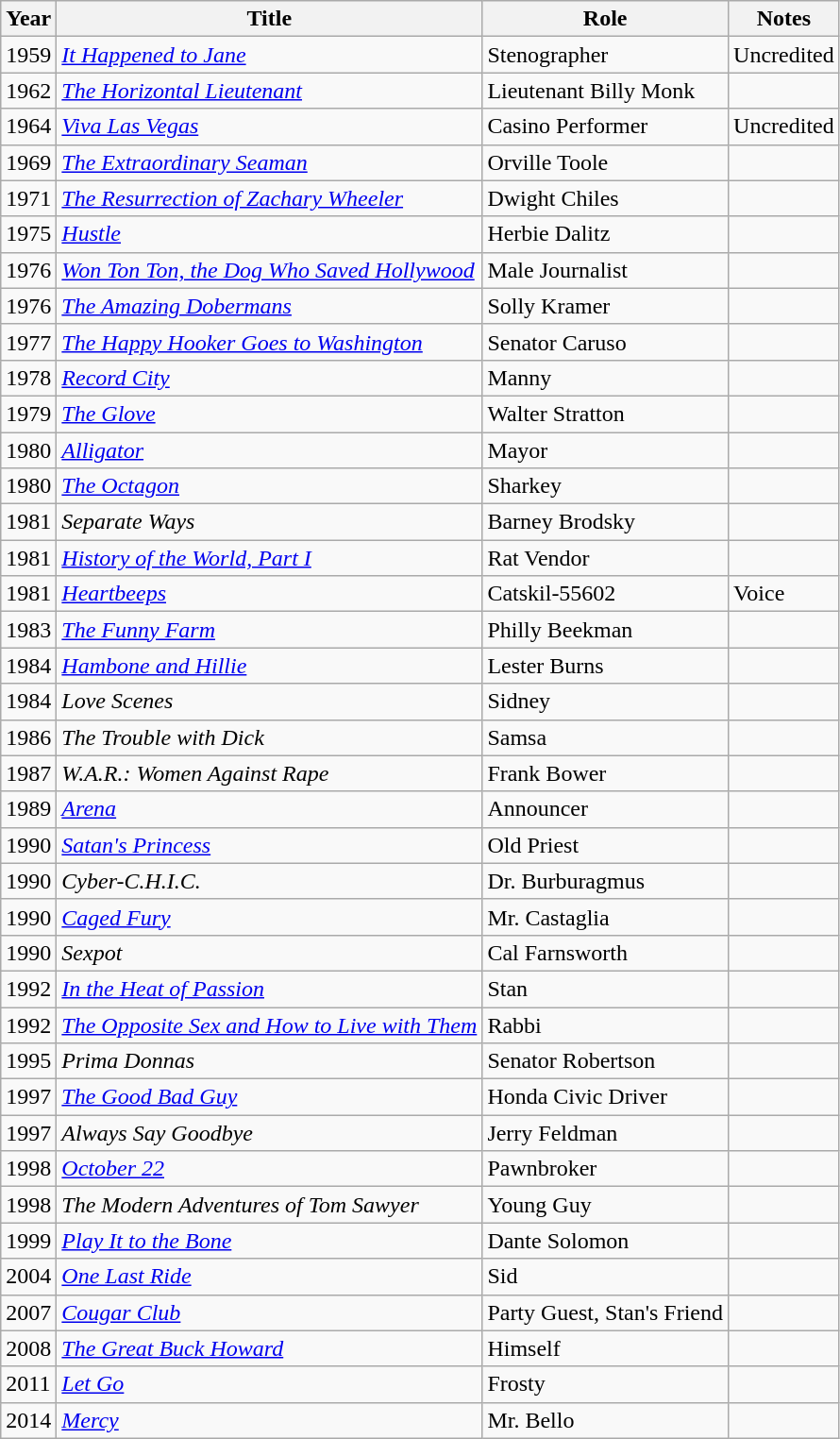<table class="wikitable sortable">
<tr>
<th>Year</th>
<th>Title</th>
<th>Role</th>
<th>Notes</th>
</tr>
<tr>
<td>1959</td>
<td><em><a href='#'>It Happened to Jane</a></em></td>
<td>Stenographer</td>
<td>Uncredited</td>
</tr>
<tr>
<td>1962</td>
<td><em><a href='#'>The Horizontal Lieutenant</a></em></td>
<td>Lieutenant Billy Monk</td>
<td></td>
</tr>
<tr>
<td>1964</td>
<td><em><a href='#'>Viva Las Vegas</a></em></td>
<td>Casino Performer</td>
<td>Uncredited</td>
</tr>
<tr>
<td>1969</td>
<td><em><a href='#'>The Extraordinary Seaman</a></em></td>
<td>Orville Toole</td>
<td></td>
</tr>
<tr>
<td>1971</td>
<td><em><a href='#'>The Resurrection of Zachary Wheeler</a></em></td>
<td>Dwight Chiles</td>
<td></td>
</tr>
<tr>
<td>1975</td>
<td><em><a href='#'>Hustle</a></em></td>
<td>Herbie Dalitz</td>
<td></td>
</tr>
<tr>
<td>1976</td>
<td><em><a href='#'>Won Ton Ton, the Dog Who Saved Hollywood</a></em></td>
<td>Male Journalist</td>
<td></td>
</tr>
<tr>
<td>1976</td>
<td><em><a href='#'>The Amazing Dobermans</a></em></td>
<td>Solly Kramer</td>
<td></td>
</tr>
<tr>
<td>1977</td>
<td><em><a href='#'>The Happy Hooker Goes to Washington</a></em></td>
<td>Senator Caruso</td>
<td></td>
</tr>
<tr>
<td>1978</td>
<td><em><a href='#'>Record City</a></em></td>
<td>Manny</td>
<td></td>
</tr>
<tr>
<td>1979</td>
<td><em><a href='#'>The Glove</a></em></td>
<td>Walter Stratton</td>
<td></td>
</tr>
<tr>
<td>1980</td>
<td><em><a href='#'>Alligator</a></em></td>
<td>Mayor</td>
<td></td>
</tr>
<tr>
<td>1980</td>
<td><em><a href='#'>The Octagon</a></em></td>
<td>Sharkey</td>
<td></td>
</tr>
<tr>
<td>1981</td>
<td><em>Separate Ways</em></td>
<td>Barney Brodsky</td>
<td></td>
</tr>
<tr>
<td>1981</td>
<td><em><a href='#'>History of the World, Part I</a></em></td>
<td>Rat Vendor</td>
<td></td>
</tr>
<tr>
<td>1981</td>
<td><em><a href='#'>Heartbeeps</a></em></td>
<td>Catskil-55602</td>
<td>Voice</td>
</tr>
<tr>
<td>1983</td>
<td><em><a href='#'>The Funny Farm</a></em></td>
<td>Philly Beekman</td>
<td></td>
</tr>
<tr>
<td>1984</td>
<td><em><a href='#'>Hambone and Hillie</a></em></td>
<td>Lester Burns</td>
<td></td>
</tr>
<tr>
<td>1984</td>
<td><em>Love Scenes</em></td>
<td>Sidney</td>
<td></td>
</tr>
<tr>
<td>1986</td>
<td><em>The Trouble with Dick</em></td>
<td>Samsa</td>
<td></td>
</tr>
<tr>
<td>1987</td>
<td><em>W.A.R.: Women Against Rape</em></td>
<td>Frank Bower</td>
<td></td>
</tr>
<tr>
<td>1989</td>
<td><em><a href='#'>Arena</a></em></td>
<td>Announcer</td>
<td></td>
</tr>
<tr>
<td>1990</td>
<td><em><a href='#'>Satan's Princess</a></em></td>
<td>Old Priest</td>
<td></td>
</tr>
<tr>
<td>1990</td>
<td><em>Cyber-C.H.I.C.</em></td>
<td>Dr. Burburagmus</td>
<td></td>
</tr>
<tr>
<td>1990</td>
<td><em><a href='#'>Caged Fury</a></em></td>
<td>Mr. Castaglia</td>
<td></td>
</tr>
<tr>
<td>1990</td>
<td><em>Sexpot</em></td>
<td>Cal Farnsworth</td>
<td></td>
</tr>
<tr>
<td>1992</td>
<td><em><a href='#'>In the Heat of Passion</a></em></td>
<td>Stan</td>
<td></td>
</tr>
<tr>
<td>1992</td>
<td><em><a href='#'>The Opposite Sex and How to Live with Them</a></em></td>
<td>Rabbi</td>
<td></td>
</tr>
<tr>
<td>1995</td>
<td><em>Prima Donnas</em></td>
<td>Senator Robertson</td>
<td></td>
</tr>
<tr>
<td>1997</td>
<td><em><a href='#'>The Good Bad Guy</a></em></td>
<td>Honda Civic Driver</td>
<td></td>
</tr>
<tr>
<td>1997</td>
<td><em>Always Say Goodbye</em></td>
<td>Jerry Feldman</td>
<td></td>
</tr>
<tr>
<td>1998</td>
<td><em><a href='#'>October 22</a></em></td>
<td>Pawnbroker</td>
<td></td>
</tr>
<tr>
<td>1998</td>
<td><em>The Modern Adventures of Tom Sawyer</em></td>
<td>Young Guy</td>
<td></td>
</tr>
<tr>
<td>1999</td>
<td><em><a href='#'>Play It to the Bone</a></em></td>
<td>Dante Solomon</td>
<td></td>
</tr>
<tr>
<td>2004</td>
<td><em><a href='#'>One Last Ride</a></em></td>
<td>Sid</td>
<td></td>
</tr>
<tr>
<td>2007</td>
<td><em><a href='#'>Cougar Club</a></em></td>
<td>Party Guest, Stan's Friend</td>
<td></td>
</tr>
<tr>
<td>2008</td>
<td><em><a href='#'>The Great Buck Howard</a></em></td>
<td>Himself</td>
<td></td>
</tr>
<tr>
<td>2011</td>
<td><em><a href='#'>Let Go</a></em></td>
<td>Frosty</td>
<td></td>
</tr>
<tr>
<td>2014</td>
<td><em><a href='#'>Mercy</a></em></td>
<td>Mr. Bello</td>
<td></td>
</tr>
</table>
